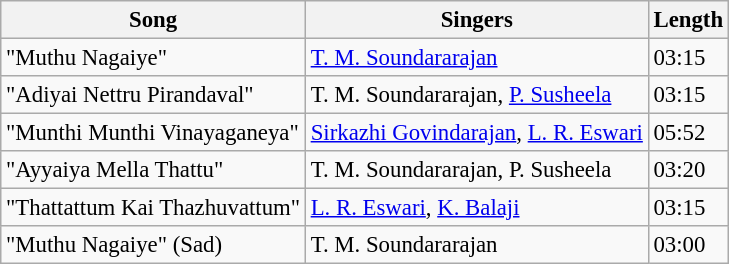<table class="wikitable" style="font-size:95%;">
<tr>
<th>Song</th>
<th>Singers</th>
<th>Length</th>
</tr>
<tr>
<td>"Muthu Nagaiye"</td>
<td><a href='#'>T. M. Soundararajan</a></td>
<td>03:15</td>
</tr>
<tr>
<td>"Adiyai Nettru Pirandaval"</td>
<td>T. M. Soundararajan, <a href='#'>P. Susheela</a></td>
<td>03:15</td>
</tr>
<tr>
<td>"Munthi Munthi Vinayaganeya"</td>
<td><a href='#'>Sirkazhi Govindarajan</a>, <a href='#'>L. R. Eswari</a></td>
<td>05:52</td>
</tr>
<tr>
<td>"Ayyaiya Mella Thattu"</td>
<td>T. M. Soundararajan, P. Susheela</td>
<td>03:20</td>
</tr>
<tr>
<td>"Thattattum Kai Thazhuvattum"</td>
<td><a href='#'>L. R. Eswari</a>, <a href='#'>K. Balaji</a></td>
<td>03:15</td>
</tr>
<tr>
<td>"Muthu Nagaiye" (Sad)</td>
<td>T. M. Soundararajan</td>
<td>03:00</td>
</tr>
</table>
